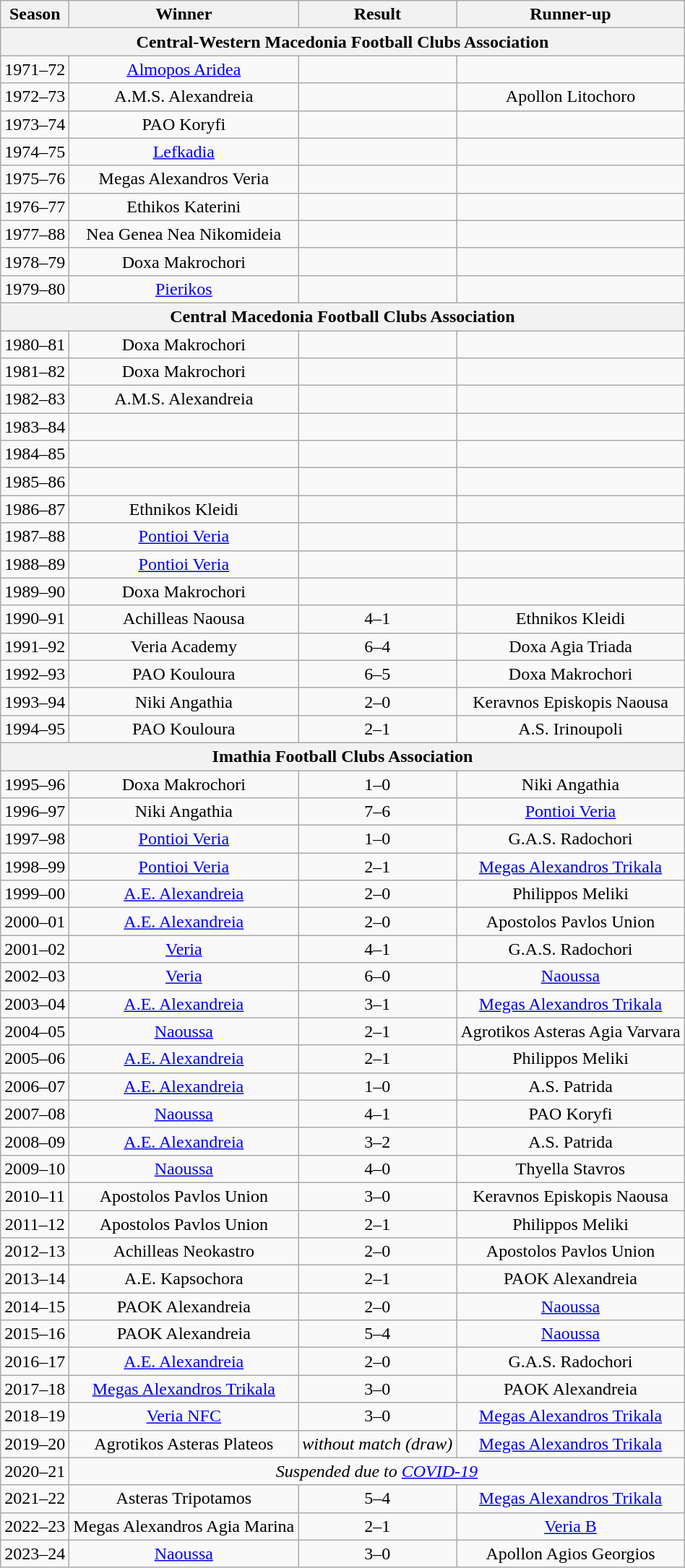<table class="wikitable" style="text-align:center; ">
<tr>
<th>Season</th>
<th>Winner</th>
<th>Result</th>
<th>Runner-up</th>
</tr>
<tr>
<th colspan=4>Central-Western Macedonia Football Clubs Association</th>
</tr>
<tr>
<td align="center">1971–72</td>
<td><a href='#'>Almopos Aridea</a></td>
<td></td>
<td></td>
</tr>
<tr>
<td align="center">1972–73</td>
<td>A.M.S. Alexandreia </td>
<td></td>
<td>Apollon Litochoro</td>
</tr>
<tr>
<td align="center">1973–74</td>
<td>PAO Koryfi</td>
<td></td>
<td></td>
</tr>
<tr>
<td align="center">1974–75</td>
<td><a href='#'>Lefkadia</a></td>
<td></td>
<td></td>
</tr>
<tr>
<td align="center">1975–76</td>
<td>Megas Alexandros Veria</td>
<td></td>
<td></td>
</tr>
<tr>
<td align="center">1976–77</td>
<td>Ethikos Katerini</td>
<td></td>
<td></td>
</tr>
<tr>
<td align="center">1977–88</td>
<td>Nea Genea Nea Nikomideia</td>
<td></td>
<td></td>
</tr>
<tr>
<td align="center">1978–79</td>
<td>Doxa Makrochori</td>
<td></td>
<td></td>
</tr>
<tr>
<td align="center">1979–80</td>
<td><a href='#'>Pierikos</a></td>
<td></td>
<td></td>
</tr>
<tr>
<th colspan=4>Central Macedonia Football Clubs Association</th>
</tr>
<tr>
<td align="center">1980–81</td>
<td>Doxa Makrochori</td>
<td></td>
<td></td>
</tr>
<tr>
<td align="center">1981–82</td>
<td>Doxa Makrochori</td>
<td></td>
<td></td>
</tr>
<tr>
<td align="center">1982–83</td>
<td>A.M.S. Alexandreia</td>
<td></td>
<td></td>
</tr>
<tr>
<td align="center">1983–84</td>
<td></td>
<td></td>
<td></td>
</tr>
<tr>
<td align="center">1984–85</td>
<td></td>
<td></td>
<td></td>
</tr>
<tr>
<td align="center">1985–86</td>
<td></td>
<td></td>
<td></td>
</tr>
<tr>
<td align="center">1986–87</td>
<td>Ethnikos Kleidi</td>
<td></td>
<td></td>
</tr>
<tr>
<td align="center">1987–88</td>
<td><a href='#'>Pontioi Veria</a></td>
<td></td>
<td></td>
</tr>
<tr>
<td align="center">1988–89</td>
<td><a href='#'>Pontioi Veria</a></td>
<td></td>
<td></td>
</tr>
<tr>
<td align="center">1989–90</td>
<td>Doxa Makrochori</td>
<td></td>
<td></td>
</tr>
<tr>
<td align="center">1990–91</td>
<td>Achilleas Naousa</td>
<td>4–1</td>
<td>Ethnikos Kleidi</td>
</tr>
<tr>
<td align="center">1991–92</td>
<td>Veria Academy</td>
<td>6–4 </td>
<td>Doxa Agia Triada</td>
</tr>
<tr>
<td align="center">1992–93</td>
<td>PAO Kouloura</td>
<td>6–5 </td>
<td>Doxa Makrochori</td>
</tr>
<tr>
<td align="center">1993–94</td>
<td>Niki Angathia</td>
<td>2–0</td>
<td>Keravnos Episkopis Naousa</td>
</tr>
<tr>
<td align="center">1994–95</td>
<td>PAO Kouloura</td>
<td>2–1</td>
<td>A.S. Irinoupoli</td>
</tr>
<tr>
<th colspan=4>Imathia Football Clubs Association</th>
</tr>
<tr>
<td align="center">1995–96</td>
<td>Doxa Makrochori</td>
<td>1–0</td>
<td>Niki Angathia</td>
</tr>
<tr>
<td align="center">1996–97</td>
<td>Niki Angathia</td>
<td>7–6 </td>
<td><a href='#'>Pontioi Veria</a></td>
</tr>
<tr>
<td align="center">1997–98</td>
<td><a href='#'>Pontioi Veria</a></td>
<td>1–0</td>
<td>G.A.S. Radochori</td>
</tr>
<tr>
<td align="center">1998–99</td>
<td><a href='#'>Pontioi Veria</a></td>
<td>2–1 </td>
<td><a href='#'>Megas Alexandros Trikala</a></td>
</tr>
<tr>
<td align="center">1999–00</td>
<td><a href='#'>A.E. Alexandreia</a></td>
<td>2–0</td>
<td>Philippos Meliki</td>
</tr>
<tr>
<td align="center">2000–01</td>
<td><a href='#'>A.E. Alexandreia</a></td>
<td>2–0</td>
<td>Apostolos Pavlos Union</td>
</tr>
<tr>
<td align="center">2001–02</td>
<td><a href='#'>Veria</a></td>
<td>4–1</td>
<td>G.A.S. Radochori</td>
</tr>
<tr>
<td align="center">2002–03</td>
<td><a href='#'>Veria</a></td>
<td>6–0</td>
<td><a href='#'>Naoussa</a></td>
</tr>
<tr>
<td align="center">2003–04</td>
<td><a href='#'>A.E. Alexandreia</a></td>
<td>3–1</td>
<td><a href='#'>Megas Alexandros Trikala</a></td>
</tr>
<tr>
<td align="center">2004–05</td>
<td><a href='#'>Naoussa</a></td>
<td>2–1</td>
<td>Agrotikos Asteras Agia Varvara</td>
</tr>
<tr>
<td align="center">2005–06</td>
<td><a href='#'>A.E. Alexandreia</a></td>
<td>2–1</td>
<td>Philippos Meliki</td>
</tr>
<tr>
<td align="center">2006–07</td>
<td><a href='#'>A.E. Alexandreia</a></td>
<td>1–0</td>
<td>A.S. Patrida</td>
</tr>
<tr>
<td align="center">2007–08</td>
<td><a href='#'>Naoussa</a></td>
<td>4–1</td>
<td>PAO Koryfi</td>
</tr>
<tr>
<td align="center">2008–09</td>
<td><a href='#'>A.E. Alexandreia</a></td>
<td>3–2</td>
<td>A.S. Patrida</td>
</tr>
<tr>
<td align="center">2009–10</td>
<td><a href='#'>Naoussa</a></td>
<td>4–0</td>
<td>Thyella Stavros</td>
</tr>
<tr>
<td align="center">2010–11</td>
<td>Apostolos Pavlos Union</td>
<td>3–0</td>
<td>Keravnos Episkopis Naousa</td>
</tr>
<tr>
<td align="center">2011–12</td>
<td>Apostolos Pavlos Union</td>
<td>2–1</td>
<td>Philippos Meliki</td>
</tr>
<tr>
<td align="center">2012–13</td>
<td>Achilleas Neokastro</td>
<td>2–0</td>
<td>Apostolos Pavlos Union</td>
</tr>
<tr>
<td align="center">2013–14</td>
<td>A.E. Kapsochora</td>
<td>2–1</td>
<td>PAOK Alexandreia</td>
</tr>
<tr>
<td align="center">2014–15</td>
<td>PAOK Alexandreia</td>
<td>2–0 </td>
<td><a href='#'>Naoussa</a></td>
</tr>
<tr>
<td align="center">2015–16</td>
<td>PAOK Alexandreia</td>
<td>5–4 </td>
<td><a href='#'>Naoussa</a></td>
</tr>
<tr>
<td align="center">2016–17</td>
<td><a href='#'>A.E. Alexandreia</a></td>
<td>2–0</td>
<td>G.A.S. Radochori</td>
</tr>
<tr>
<td align="center">2017–18</td>
<td><a href='#'>Megas Alexandros Trikala</a></td>
<td>3–0</td>
<td>PAOK Alexandreia</td>
</tr>
<tr>
<td align="center">2018–19</td>
<td><a href='#'>Veria NFC</a></td>
<td>3–0</td>
<td><a href='#'>Megas Alexandros Trikala</a></td>
</tr>
<tr>
<td align="center">2019–20</td>
<td>Agrotikos Asteras Plateos</td>
<td><em>without match (draw)</em></td>
<td><a href='#'>Megas Alexandros Trikala</a></td>
</tr>
<tr>
<td align="center">2020–21</td>
<td colspan=3 align="center"><em>Suspended due to <a href='#'>COVID-19</a></em></td>
</tr>
<tr>
<td align="center">2021–22</td>
<td>Asteras Tripotamos</td>
<td>5–4 </td>
<td><a href='#'>Megas Alexandros Trikala</a></td>
</tr>
<tr>
<td align="center">2022–23</td>
<td>Megas Alexandros Agia Marina</td>
<td>2–1</td>
<td><a href='#'>Veria B</a></td>
</tr>
<tr>
<td align="center">2023–24</td>
<td><a href='#'>Naoussa</a></td>
<td>3–0</td>
<td>Apollon Agios Georgios</td>
</tr>
</table>
